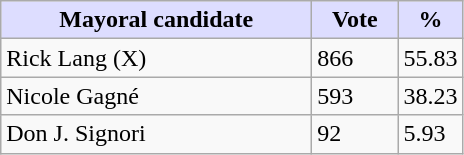<table class="wikitable">
<tr>
<th style="background:#ddf; width:200px;">Mayoral candidate</th>
<th style="background:#ddf; width:50px;">Vote</th>
<th style="background:#ddf; width:30px;">%</th>
</tr>
<tr>
<td>Rick Lang (X)</td>
<td>866</td>
<td>55.83</td>
</tr>
<tr>
<td>Nicole Gagné</td>
<td>593</td>
<td>38.23</td>
</tr>
<tr>
<td>Don J. Signori</td>
<td>92</td>
<td>5.93</td>
</tr>
</table>
